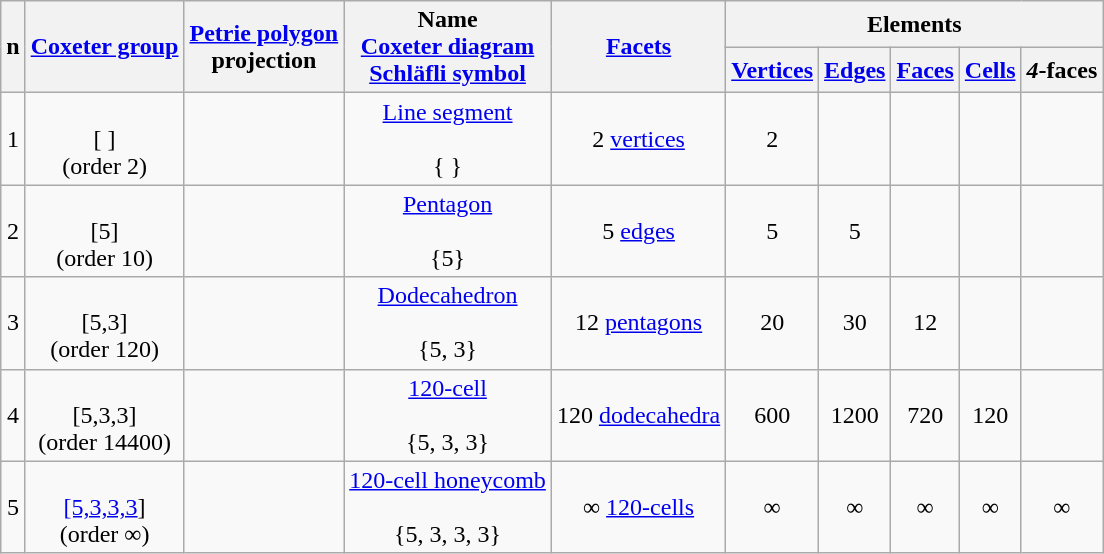<table class="wikitable">
<tr>
<th rowspan=2>n</th>
<th rowspan=2><a href='#'>Coxeter group</a></th>
<th rowspan=2><a href='#'>Petrie polygon</a><br>projection</th>
<th rowspan=2>Name<br><a href='#'>Coxeter diagram</a><br><a href='#'>Schläfli symbol</a></th>
<th rowspan=2><a href='#'>Facets</a></th>
<th colspan=5>Elements</th>
</tr>
<tr>
<th><a href='#'>Vertices</a></th>
<th><a href='#'>Edges</a></th>
<th><a href='#'>Faces</a></th>
<th><a href='#'>Cells</a></th>
<th><em>4</em>-faces</th>
</tr>
<tr align=center>
<td>1</td>
<td><br>[ ]<br>(order 2)</td>
<td></td>
<td><a href='#'>Line segment</a><br><br>{ }</td>
<td>2 <a href='#'>vertices</a></td>
<td>2</td>
<td></td>
<td></td>
<td></td>
<td></td>
</tr>
<tr align=center>
<td>2</td>
<td><br>[5]<br>(order 10)</td>
<td></td>
<td><a href='#'>Pentagon</a><br><br>{5}</td>
<td>5 <a href='#'>edges</a></td>
<td>5</td>
<td>5</td>
<td></td>
<td></td>
<td></td>
</tr>
<tr align=center>
<td>3</td>
<td><br>[5,3]<br>(order 120)</td>
<td></td>
<td><a href='#'>Dodecahedron</a><br><br>{5, 3}</td>
<td>12 <a href='#'>pentagons</a><br></td>
<td>20</td>
<td>30</td>
<td>12</td>
<td></td>
<td></td>
</tr>
<tr align=center>
<td>4</td>
<td><br>[5,3,3]<br>(order 14400)</td>
<td></td>
<td><a href='#'>120-cell</a><br><br>{5, 3, 3}</td>
<td>120 <a href='#'>dodecahedra</a><br></td>
<td>600</td>
<td>1200</td>
<td>720</td>
<td>120</td>
<td></td>
</tr>
<tr align=center>
<td>5</td>
<td><br><a href='#'>[5,3,3,3</a>]<br>(order ∞)</td>
<td></td>
<td><a href='#'>120-cell honeycomb</a><br><br>{5, 3, 3, 3}</td>
<td>∞ <a href='#'>120-cells</a><br></td>
<td>∞</td>
<td>∞</td>
<td>∞</td>
<td>∞</td>
<td>∞</td>
</tr>
</table>
